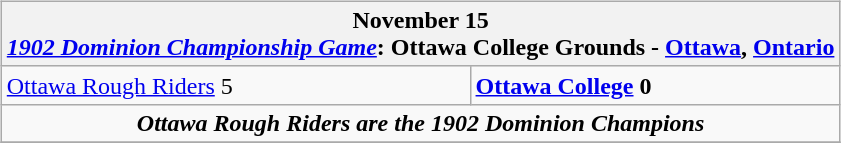<table cellspacing="10">
<tr>
<td valign="top"><br><table class="wikitable">
<tr>
<th bgcolor="#DDDDDD" colspan="4">November 15<br><a href='#'><em>1902 Dominion Championship Game</em></a>: Ottawa College Grounds - <a href='#'>Ottawa</a>, <a href='#'>Ontario</a></th>
</tr>
<tr>
<td><a href='#'>Ottawa Rough Riders</a> 5</td>
<td><strong><a href='#'>Ottawa College</a> 0</strong></td>
</tr>
<tr>
<td align="center" colspan="4"><strong><em>Ottawa Rough Riders are the 1902 Dominion Champions</em></strong></td>
</tr>
<tr>
</tr>
</table>
</td>
</tr>
</table>
